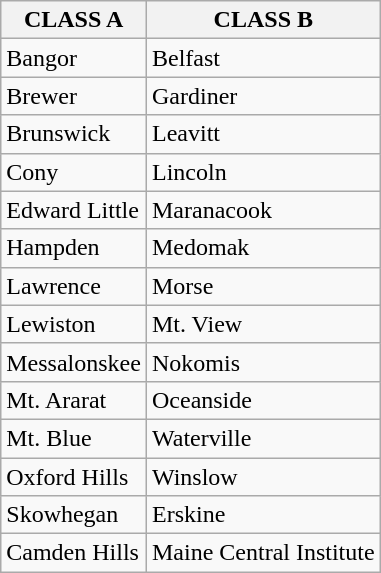<table class="wikitable">
<tr>
<th>CLASS A</th>
<th>CLASS B</th>
</tr>
<tr>
<td>Bangor</td>
<td>Belfast</td>
</tr>
<tr>
<td>Brewer</td>
<td>Gardiner</td>
</tr>
<tr>
<td>Brunswick</td>
<td>Leavitt</td>
</tr>
<tr>
<td>Cony</td>
<td>Lincoln</td>
</tr>
<tr>
<td>Edward Little</td>
<td>Maranacook</td>
</tr>
<tr>
<td>Hampden</td>
<td>Medomak</td>
</tr>
<tr>
<td>Lawrence</td>
<td>Morse</td>
</tr>
<tr>
<td>Lewiston</td>
<td>Mt. View</td>
</tr>
<tr>
<td>Messalonskee</td>
<td>Nokomis</td>
</tr>
<tr>
<td>Mt. Ararat</td>
<td>Oceanside</td>
</tr>
<tr>
<td>Mt. Blue</td>
<td>Waterville</td>
</tr>
<tr>
<td>Oxford Hills</td>
<td>Winslow</td>
</tr>
<tr>
<td>Skowhegan</td>
<td>Erskine</td>
</tr>
<tr>
<td>Camden Hills</td>
<td>Maine Central Institute</td>
</tr>
</table>
